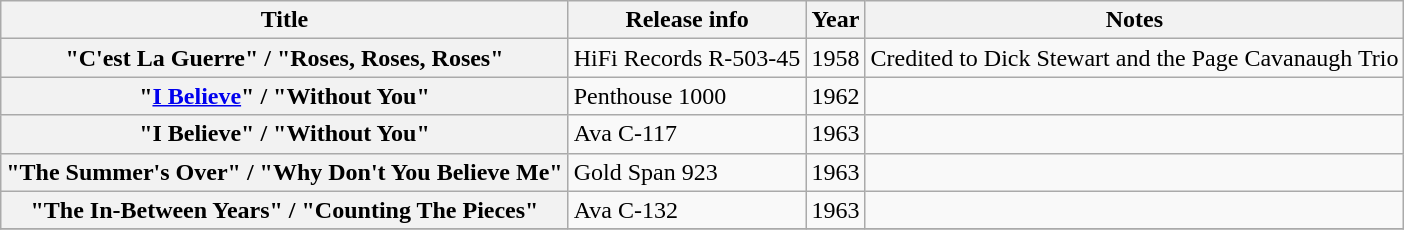<table class="wikitable plainrowheaders sortable">
<tr>
<th scope="col">Title</th>
<th scope="col">Release info</th>
<th scope="col">Year</th>
<th scope="col" class="unsortable">Notes</th>
</tr>
<tr>
<th scope="row">"C'est La Guerre" / "Roses, Roses, Roses"</th>
<td>HiFi Records R-503-45</td>
<td>1958</td>
<td>Credited to Dick Stewart and the Page Cavanaugh Trio</td>
</tr>
<tr>
<th scope="row">"<a href='#'>I Believe</a>" / "Without You"</th>
<td>Penthouse 1000</td>
<td>1962</td>
<td></td>
</tr>
<tr>
<th scope="row">"I Believe" / "Without You"</th>
<td>Ava C-117</td>
<td>1963</td>
<td></td>
</tr>
<tr>
<th scope="row">"The Summer's Over" / "Why Don't You Believe Me"</th>
<td>Gold Span 923</td>
<td>1963</td>
<td></td>
</tr>
<tr>
<th scope="row">"The In-Between Years" / "Counting The Pieces"</th>
<td>Ava C-132</td>
<td>1963</td>
<td></td>
</tr>
<tr>
</tr>
</table>
